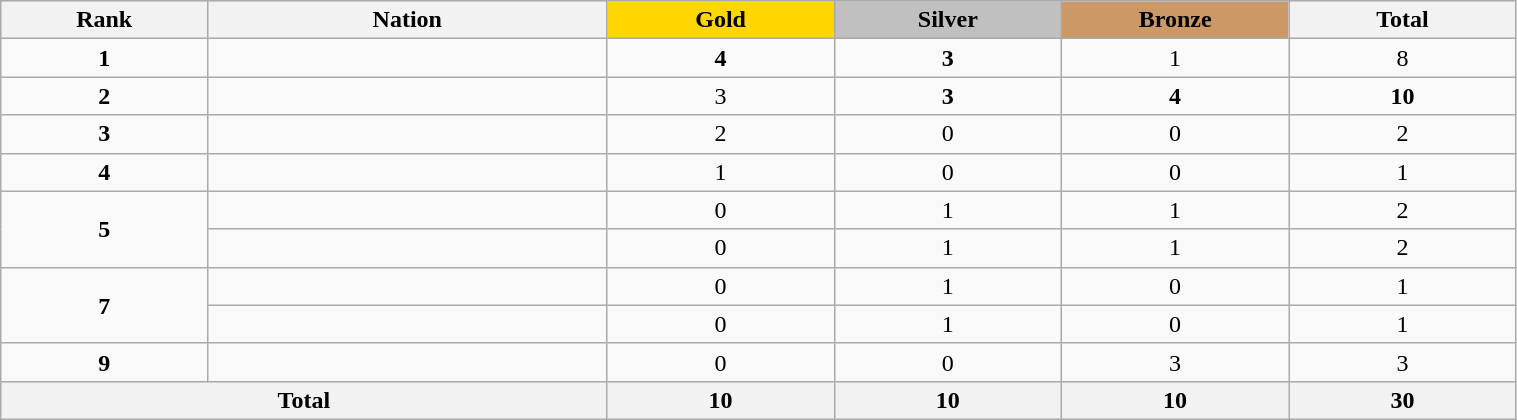<table class="wikitable collapsible autocollapse plainrowheaders" width=80% style="text-align:center;">
<tr style="background-color:#EDEDED;">
<th width=100px class="hintergrundfarbe5">Rank</th>
<th width=200px class="hintergrundfarbe6">Nation</th>
<th style="background:    gold; width:15%">Gold</th>
<th style="background:  silver; width:15%">Silver</th>
<th style="background: #CC9966; width:15%">Bronze</th>
<th class="hintergrundfarbe6" style="width:15%">Total</th>
</tr>
<tr>
<td><strong>1</strong></td>
<td align=left></td>
<td><strong>4</strong></td>
<td><strong>3</strong></td>
<td>1</td>
<td>8</td>
</tr>
<tr>
<td><strong>2</strong></td>
<td align=left><em></em></td>
<td>3</td>
<td><strong>3</strong></td>
<td><strong>4</strong></td>
<td><strong>10</strong></td>
</tr>
<tr>
<td><strong>3</strong></td>
<td align=left></td>
<td>2</td>
<td>0</td>
<td>0</td>
<td>2</td>
</tr>
<tr>
<td><strong>4</strong></td>
<td align=left></td>
<td>1</td>
<td>0</td>
<td>0</td>
<td>1</td>
</tr>
<tr>
<td rowspan=2><strong>5</strong></td>
<td align=left></td>
<td>0</td>
<td>1</td>
<td>1</td>
<td>2</td>
</tr>
<tr>
<td align=left><em></em></td>
<td>0</td>
<td>1</td>
<td>1</td>
<td>2</td>
</tr>
<tr>
<td rowspan=2><strong>7</strong></td>
<td align=left></td>
<td>0</td>
<td>1</td>
<td>0</td>
<td>1</td>
</tr>
<tr>
<td align=left></td>
<td>0</td>
<td>1</td>
<td>0</td>
<td>1</td>
</tr>
<tr>
<td><strong>9</strong></td>
<td align=left><em></em></td>
<td>0</td>
<td>0</td>
<td>3</td>
<td>3</td>
</tr>
<tr>
<th colspan=2>Total</th>
<th>10</th>
<th>10</th>
<th>10</th>
<th>30</th>
</tr>
</table>
